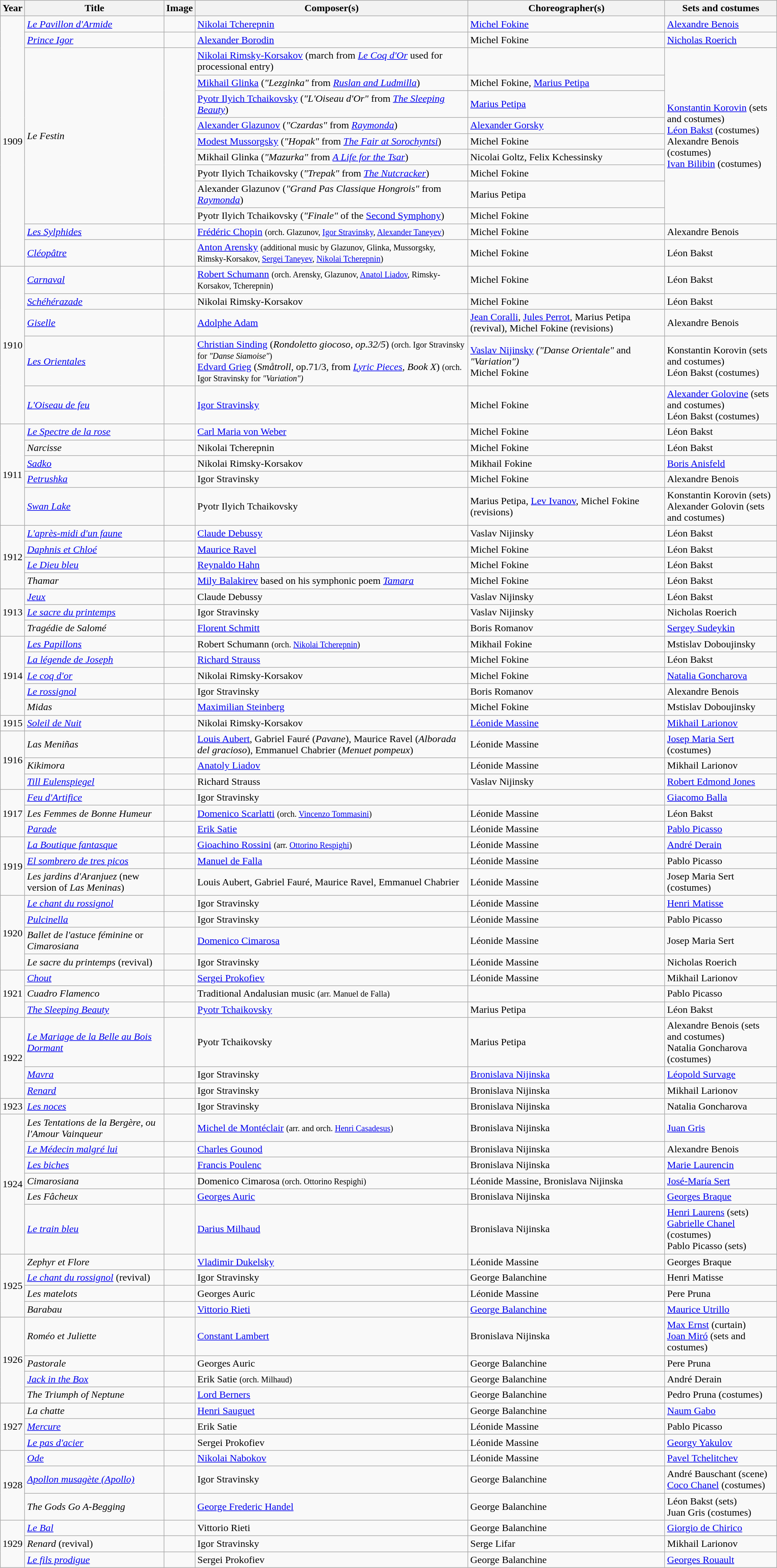<table class="wikitable">
<tr>
<th><strong>Year</strong></th>
<th><strong>Title</strong></th>
<th>Image</th>
<th><strong>Composer(s)</strong></th>
<th><strong>Choreographer(s)</strong></th>
<th><strong>Sets and costumes</strong></th>
</tr>
<tr>
<td rowspan="13">1909</td>
<td><em><a href='#'>Le Pavillon d'Armide</a></em></td>
<td></td>
<td><a href='#'>Nikolai Tcherepnin</a></td>
<td><a href='#'>Michel Fokine</a></td>
<td><a href='#'>Alexandre Benois</a></td>
</tr>
<tr>
<td><em><a href='#'>Prince Igor</a></em></td>
<td></td>
<td><a href='#'>Alexander Borodin</a></td>
<td>Michel Fokine</td>
<td><a href='#'>Nicholas Roerich</a></td>
</tr>
<tr>
<td rowspan="9"><em>Le Festin</em></td>
<td rowspan="9"></td>
<td><a href='#'>Nikolai Rimsky-Korsakov</a> (march from <em><a href='#'>Le Coq d'Or</a></em> used for processional entry)</td>
<td></td>
<td rowspan="9"><a href='#'>Konstantin Korovin</a> (sets and costumes)<br><a href='#'>Léon Bakst</a> (costumes)<br>Alexandre Benois (costumes)<br><a href='#'>Ivan Bilibin</a> (costumes)</td>
</tr>
<tr>
<td><a href='#'>Mikhail Glinka</a> (<em>"Lezginka"</em> from <em><a href='#'>Ruslan and Ludmilla</a></em>)</td>
<td>Michel Fokine, <a href='#'>Marius Petipa</a></td>
</tr>
<tr>
<td><a href='#'>Pyotr Ilyich Tchaikovsky</a> (<em>"L'Oiseau d'Or"</em> from <em><a href='#'>The Sleeping Beauty</a></em>)</td>
<td><a href='#'>Marius Petipa</a></td>
</tr>
<tr>
<td><a href='#'>Alexander Glazunov</a> (<em>"Czardas"</em> from <em><a href='#'>Raymonda</a></em>)</td>
<td><a href='#'>Alexander Gorsky</a></td>
</tr>
<tr>
<td><a href='#'>Modest Mussorgsky</a> (<em>"Hopak"</em> from <em><a href='#'>The Fair at Sorochyntsi</a></em>)</td>
<td>Michel Fokine</td>
</tr>
<tr>
<td>Mikhail Glinka (<em>"Mazurka"</em> from <em><a href='#'>A Life for the Tsar</a></em>)</td>
<td>Nicolai Goltz, Felix Kchessinsky</td>
</tr>
<tr>
<td>Pyotr Ilyich Tchaikovsky (<em>"Trepak"</em> from <em><a href='#'>The Nutcracker</a></em>)</td>
<td>Michel Fokine</td>
</tr>
<tr>
<td>Alexander Glazunov (<em>"Grand Pas Classique Hongrois"</em> from <em><a href='#'>Raymonda</a></em>)</td>
<td>Marius Petipa</td>
</tr>
<tr>
<td>Pyotr Ilyich Tchaikovsky (<em>"Finale"</em> of the <a href='#'>Second Symphony</a>)</td>
<td>Michel Fokine</td>
</tr>
<tr>
<td><em><a href='#'>Les Sylphides</a></em></td>
<td></td>
<td><a href='#'>Frédéric Chopin</a> <small>(orch. Glazunov, <a href='#'>Igor Stravinsky</a>, <a href='#'>Alexander Taneyev</a>)</small></td>
<td>Michel Fokine</td>
<td>Alexandre Benois</td>
</tr>
<tr>
<td><em><a href='#'>Cléopâtre</a></em></td>
<td></td>
<td><a href='#'>Anton Arensky</a> <small>(additional music by Glazunov, Glinka, Mussorgsky, Rimsky-Korsakov, <a href='#'>Sergei Taneyev</a>, <a href='#'>Nikolai Tcherepnin</a>)</small></td>
<td>Michel Fokine</td>
<td>Léon Bakst</td>
</tr>
<tr>
<td rowspan="5">1910</td>
<td><em><a href='#'>Carnaval</a></em></td>
<td></td>
<td><a href='#'>Robert Schumann</a> <small>(orch. Arensky, Glazunov, <a href='#'>Anatol Liadov</a>, Rimsky-Korsakov, Tcherepnin)</small></td>
<td>Michel Fokine</td>
<td>Léon Bakst</td>
</tr>
<tr>
<td><em><a href='#'>Schéhérazade</a></em></td>
<td></td>
<td>Nikolai Rimsky-Korsakov</td>
<td>Michel Fokine</td>
<td>Léon Bakst</td>
</tr>
<tr>
<td><em><a href='#'>Giselle</a></em></td>
<td></td>
<td><a href='#'>Adolphe Adam</a></td>
<td><a href='#'>Jean Coralli</a>, <a href='#'>Jules Perrot</a>, Marius Petipa (revival), Michel Fokine (revisions)</td>
<td>Alexandre Benois</td>
</tr>
<tr>
<td><em><a href='#'>Les Orientales</a></em></td>
<td></td>
<td><a href='#'>Christian Sinding</a> (<em>Rondoletto giocoso, op.32/5</em>) <small>(orch. Igor Stravinsky for <em>"Danse Siamoise"</em>)</small><br><a href='#'>Edvard Grieg</a> (<em>Småtroll,</em> op.71/3, from <em><a href='#'>Lyric Pieces</a>, Book X</em>) <small>(orch. Igor Stravinsky for <em>"Variation")</em></small></td>
<td><a href='#'>Vaslav Nijinsky</a> <em>("Danse Orientale"</em> and <em>"Variation")</em><br>Michel Fokine</td>
<td>Konstantin Korovin (sets and costumes)<br>Léon Bakst (costumes)</td>
</tr>
<tr>
<td><em><a href='#'>L'Oiseau de feu</a></em></td>
<td></td>
<td><a href='#'>Igor Stravinsky</a></td>
<td>Michel Fokine</td>
<td><a href='#'>Alexander Golovine</a> (sets and costumes)<br>Léon Bakst (costumes)</td>
</tr>
<tr>
<td rowspan="5">1911</td>
<td><em><a href='#'>Le Spectre de la rose</a></em></td>
<td></td>
<td><a href='#'>Carl Maria von Weber</a></td>
<td>Michel Fokine</td>
<td>Léon Bakst</td>
</tr>
<tr>
<td><em>Narcisse</em></td>
<td></td>
<td>Nikolai Tcherepnin</td>
<td>Michel Fokine</td>
<td>Léon Bakst</td>
</tr>
<tr>
<td><em><a href='#'>Sadko</a></em></td>
<td></td>
<td>Nikolai Rimsky-Korsakov</td>
<td>Mikhail Fokine</td>
<td><a href='#'>Boris Anisfeld</a></td>
</tr>
<tr>
<td><em><a href='#'>Petrushka</a></em></td>
<td></td>
<td>Igor Stravinsky</td>
<td>Michel Fokine</td>
<td>Alexandre Benois</td>
</tr>
<tr>
<td><em><a href='#'>Swan Lake</a></em></td>
<td></td>
<td>Pyotr Ilyich Tchaikovsky</td>
<td>Marius Petipa, <a href='#'>Lev Ivanov</a>, Michel Fokine (revisions)</td>
<td>Konstantin Korovin (sets)<br>Alexander Golovin (sets and costumes)</td>
</tr>
<tr>
<td rowspan="4">1912</td>
<td><em><a href='#'>L'après-midi d'un faune</a></em></td>
<td></td>
<td><a href='#'>Claude Debussy</a></td>
<td>Vaslav Nijinsky</td>
<td>Léon Bakst</td>
</tr>
<tr>
<td><em><a href='#'>Daphnis et Chloé</a></em></td>
<td></td>
<td><a href='#'>Maurice Ravel</a></td>
<td>Michel Fokine</td>
<td>Léon Bakst</td>
</tr>
<tr>
<td><em><a href='#'>Le Dieu bleu</a></em></td>
<td></td>
<td><a href='#'>Reynaldo Hahn</a></td>
<td>Michel Fokine</td>
<td>Léon Bakst</td>
</tr>
<tr>
<td><em>Thamar</em></td>
<td></td>
<td><a href='#'>Mily Balakirev</a> based on his symphonic poem <em><a href='#'>Tamara</a></em></td>
<td>Michel Fokine</td>
<td>Léon Bakst</td>
</tr>
<tr>
<td rowspan="3">1913</td>
<td><em><a href='#'>Jeux</a></em></td>
<td></td>
<td>Claude Debussy</td>
<td>Vaslav Nijinsky</td>
<td>Léon Bakst</td>
</tr>
<tr>
<td><em><a href='#'>Le sacre du printemps</a></em></td>
<td></td>
<td>Igor Stravinsky</td>
<td>Vaslav Nijinsky</td>
<td>Nicholas Roerich</td>
</tr>
<tr>
<td><em>Tragédie de Salomé</em></td>
<td></td>
<td><a href='#'>Florent Schmitt</a></td>
<td>Boris Romanov</td>
<td><a href='#'>Sergey Sudeykin</a></td>
</tr>
<tr>
<td rowspan="5">1914</td>
<td><em><a href='#'>Les Papillons</a></em></td>
<td></td>
<td>Robert Schumann <small>(orch. <a href='#'>Nikolai Tcherepnin</a>)</small></td>
<td>Mikhail Fokine</td>
<td>Mstislav Doboujinsky</td>
</tr>
<tr>
<td><em><a href='#'>La légende de Joseph</a></em></td>
<td></td>
<td><a href='#'>Richard Strauss</a></td>
<td>Michel Fokine</td>
<td>Léon Bakst</td>
</tr>
<tr>
<td><em><a href='#'>Le coq d'or</a></em></td>
<td></td>
<td>Nikolai Rimsky-Korsakov</td>
<td>Michel Fokine</td>
<td><a href='#'>Natalia Goncharova</a></td>
</tr>
<tr>
<td><em><a href='#'>Le rossignol</a></em></td>
<td></td>
<td>Igor Stravinsky</td>
<td>Boris Romanov</td>
<td>Alexandre Benois</td>
</tr>
<tr>
<td><em>Midas</em></td>
<td></td>
<td><a href='#'>Maximilian Steinberg</a></td>
<td>Michel Fokine</td>
<td>Mstislav Doboujinsky</td>
</tr>
<tr>
<td>1915</td>
<td><em><a href='#'>Soleil de Nuit</a></em></td>
<td></td>
<td>Nikolai Rimsky-Korsakov</td>
<td><a href='#'>Léonide Massine</a></td>
<td><a href='#'>Mikhail Larionov</a></td>
</tr>
<tr>
<td rowspan="3">1916</td>
<td><em>Las Meniñas</em></td>
<td></td>
<td><a href='#'>Louis Aubert</a>, Gabriel Fauré (<em>Pavane</em>), Maurice Ravel (<em>Alborada del gracioso</em>), Emmanuel Chabrier (<em>Menuet pompeux</em>)</td>
<td>Léonide Massine</td>
<td><a href='#'>Josep Maria Sert</a> (costumes)</td>
</tr>
<tr>
<td><em>Kikimora</em></td>
<td></td>
<td><a href='#'>Anatoly Liadov</a></td>
<td>Léonide Massine</td>
<td>Mikhail Larionov</td>
</tr>
<tr>
<td><em><a href='#'>Till Eulenspiegel</a></em></td>
<td></td>
<td>Richard Strauss</td>
<td>Vaslav Nijinsky</td>
<td><a href='#'>Robert Edmond Jones</a></td>
</tr>
<tr>
<td rowspan="3">1917</td>
<td><em><a href='#'>Feu d'Artifice</a></em></td>
<td></td>
<td>Igor Stravinsky</td>
<td></td>
<td><a href='#'>Giacomo Balla</a></td>
</tr>
<tr>
<td><em>Les Femmes de Bonne Humeur</em></td>
<td></td>
<td><a href='#'>Domenico Scarlatti</a> <small>(orch. <a href='#'>Vincenzo Tommasini</a>)</small></td>
<td>Léonide Massine</td>
<td>Léon Bakst</td>
</tr>
<tr>
<td><em><a href='#'>Parade</a></em></td>
<td></td>
<td><a href='#'>Erik Satie</a></td>
<td>Léonide Massine</td>
<td><a href='#'>Pablo Picasso</a></td>
</tr>
<tr>
<td rowspan="3">1919</td>
<td><em><a href='#'>La Boutique fantasque</a></em></td>
<td></td>
<td><a href='#'>Gioachino Rossini</a> <small>(arr. <a href='#'>Ottorino Respighi</a>)</small></td>
<td>Léonide Massine</td>
<td><a href='#'>André Derain</a></td>
</tr>
<tr>
<td><em><a href='#'>El sombrero de tres picos</a></em></td>
<td></td>
<td><a href='#'>Manuel de Falla</a></td>
<td>Léonide Massine</td>
<td>Pablo Picasso</td>
</tr>
<tr>
<td><em>Les jardins d'Aranjuez</em> (new version of <em>Las Meninas</em>)</td>
<td></td>
<td>Louis Aubert, Gabriel Fauré, Maurice Ravel, Emmanuel Chabrier</td>
<td>Léonide Massine</td>
<td>Josep Maria Sert (costumes)</td>
</tr>
<tr>
<td rowspan="4">1920</td>
<td><em><a href='#'>Le chant du rossignol</a></em></td>
<td></td>
<td>Igor Stravinsky</td>
<td>Léonide Massine</td>
<td><a href='#'>Henri Matisse</a></td>
</tr>
<tr>
<td><em><a href='#'>Pulcinella</a></em></td>
<td></td>
<td>Igor Stravinsky</td>
<td>Léonide Massine</td>
<td>Pablo Picasso</td>
</tr>
<tr>
<td><em>Ballet de l'astuce féminine</em> or <em>Cimarosiana</em></td>
<td></td>
<td><a href='#'>Domenico Cimarosa</a></td>
<td>Léonide Massine</td>
<td>Josep Maria Sert</td>
</tr>
<tr>
<td><em>Le sacre du printemps</em> (revival)</td>
<td></td>
<td>Igor Stravinsky</td>
<td>Léonide Massine</td>
<td>Nicholas Roerich</td>
</tr>
<tr>
<td rowspan="3">1921</td>
<td><em><a href='#'>Chout</a></em></td>
<td></td>
<td><a href='#'>Sergei Prokofiev</a></td>
<td>Léonide Massine</td>
<td>Mikhail Larionov</td>
</tr>
<tr>
<td><em>Cuadro Flamenco</em></td>
<td></td>
<td>Traditional Andalusian music <small>(arr. Manuel de Falla)</small></td>
<td></td>
<td>Pablo Picasso</td>
</tr>
<tr>
<td><em><a href='#'>The Sleeping Beauty</a></em></td>
<td></td>
<td><a href='#'>Pyotr Tchaikovsky</a></td>
<td>Marius Petipa</td>
<td>Léon Bakst</td>
</tr>
<tr>
<td rowspan="3">1922</td>
<td><em><a href='#'>Le Mariage de la Belle au Bois Dormant</a></em></td>
<td></td>
<td>Pyotr Tchaikovsky</td>
<td>Marius Petipa</td>
<td>Alexandre Benois (sets and costumes)<br>Natalia Goncharova (costumes)</td>
</tr>
<tr>
<td><em><a href='#'>Mavra</a></em></td>
<td></td>
<td>Igor Stravinsky</td>
<td><a href='#'>Bronislava Nijinska</a></td>
<td><a href='#'>Léopold Survage</a></td>
</tr>
<tr>
<td><em><a href='#'>Renard</a></em></td>
<td></td>
<td>Igor Stravinsky</td>
<td>Bronislava Nijinska</td>
<td>Mikhail Larionov</td>
</tr>
<tr>
<td>1923</td>
<td><em><a href='#'>Les noces</a></em></td>
<td></td>
<td>Igor Stravinsky</td>
<td>Bronislava Nijinska</td>
<td>Natalia Goncharova</td>
</tr>
<tr>
<td rowspan="6">1924</td>
<td><em>Les Tentations de la Bergère, ou l'Amour Vainqueur</em></td>
<td></td>
<td><a href='#'>Michel de Montéclair</a> <small>(arr. and orch. <a href='#'>Henri Casadesus</a>)</small></td>
<td>Bronislava Nijinska</td>
<td><a href='#'>Juan Gris</a></td>
</tr>
<tr>
<td><em><a href='#'>Le Médecin malgré lui</a></em></td>
<td></td>
<td><a href='#'>Charles Gounod</a></td>
<td>Bronislava Nijinska</td>
<td>Alexandre Benois</td>
</tr>
<tr>
<td><em><a href='#'>Les biches</a></em></td>
<td></td>
<td><a href='#'>Francis Poulenc</a></td>
<td>Bronislava Nijinska</td>
<td><a href='#'>Marie Laurencin</a></td>
</tr>
<tr>
<td><em>Cimarosiana</em></td>
<td></td>
<td>Domenico Cimarosa <small>(orch. Ottorino Respighi)</small></td>
<td>Léonide Massine, Bronislava Nijinska</td>
<td><a href='#'>José-María Sert</a></td>
</tr>
<tr>
<td><em>Les Fâcheux</em></td>
<td></td>
<td><a href='#'>Georges Auric</a></td>
<td>Bronislava Nijinska</td>
<td><a href='#'>Georges Braque</a></td>
</tr>
<tr>
<td><em><a href='#'>Le train bleu</a></em></td>
<td></td>
<td><a href='#'>Darius Milhaud</a></td>
<td>Bronislava Nijinska</td>
<td><a href='#'>Henri Laurens</a> (sets)<br><a href='#'>Gabrielle Chanel</a> (costumes)<br>Pablo Picasso (sets)</td>
</tr>
<tr>
<td rowspan="4">1925</td>
<td><em>Zephyr et Flore</em></td>
<td></td>
<td><a href='#'>Vladimir Dukelsky</a></td>
<td>Léonide Massine</td>
<td>Georges Braque</td>
</tr>
<tr>
<td><em><a href='#'>Le chant du rossignol</a></em> (revival)</td>
<td></td>
<td>Igor Stravinsky</td>
<td>George Balanchine</td>
<td>Henri Matisse</td>
</tr>
<tr>
<td><em>Les matelots</em></td>
<td></td>
<td>Georges Auric</td>
<td>Léonide Massine</td>
<td>Pere Pruna</td>
</tr>
<tr>
<td><em>Barabau</em></td>
<td></td>
<td><a href='#'>Vittorio Rieti</a></td>
<td><a href='#'>George Balanchine</a></td>
<td><a href='#'>Maurice Utrillo</a></td>
</tr>
<tr>
<td rowspan="4">1926</td>
<td><em>Roméo et Juliette</em></td>
<td></td>
<td><a href='#'>Constant Lambert</a></td>
<td>Bronislava Nijinska</td>
<td><a href='#'>Max Ernst</a> (curtain)<br><a href='#'>Joan Miró</a> (sets and costumes)</td>
</tr>
<tr>
<td><em>Pastorale</em></td>
<td></td>
<td>Georges Auric</td>
<td>George Balanchine</td>
<td>Pere Pruna</td>
</tr>
<tr>
<td><em><a href='#'>Jack in the Box</a></em></td>
<td></td>
<td>Erik Satie <small>(orch. Milhaud)</small></td>
<td>George Balanchine</td>
<td>André Derain</td>
</tr>
<tr>
<td><em>The Triumph of Neptune</em></td>
<td></td>
<td><a href='#'>Lord Berners</a></td>
<td>George Balanchine</td>
<td>Pedro Pruna (costumes)</td>
</tr>
<tr>
<td rowspan="3">1927</td>
<td><em>La chatte</em></td>
<td></td>
<td><a href='#'>Henri Sauguet</a></td>
<td>George Balanchine</td>
<td><a href='#'>Naum Gabo</a></td>
</tr>
<tr>
<td><em><a href='#'>Mercure</a></em></td>
<td></td>
<td>Erik Satie</td>
<td>Léonide Massine</td>
<td>Pablo Picasso</td>
</tr>
<tr>
<td><em><a href='#'>Le pas d'acier</a></em></td>
<td></td>
<td>Sergei Prokofiev</td>
<td>Léonide Massine</td>
<td><a href='#'>Georgy Yakulov</a></td>
</tr>
<tr>
<td rowspan="3">1928</td>
<td><em><a href='#'>Ode</a></em></td>
<td></td>
<td><a href='#'>Nikolai Nabokov</a></td>
<td>Léonide Massine</td>
<td><a href='#'>Pavel Tchelitchev</a></td>
</tr>
<tr>
<td><em><a href='#'>Apollon musagète (Apollo)</a></em></td>
<td></td>
<td>Igor Stravinsky</td>
<td>George Balanchine</td>
<td>André Bauschant (scene)<br><a href='#'>Coco Chanel</a> (costumes)</td>
</tr>
<tr>
<td><em>The Gods Go A-Begging</em></td>
<td></td>
<td><a href='#'>George Frederic Handel</a></td>
<td>George Balanchine</td>
<td>Léon Bakst (sets)<br>Juan Gris (costumes)</td>
</tr>
<tr>
<td rowspan="3">1929</td>
<td><em><a href='#'>Le Bal</a></em></td>
<td></td>
<td>Vittorio Rieti</td>
<td>George Balanchine</td>
<td><a href='#'>Giorgio de Chirico</a></td>
</tr>
<tr>
<td><em>Renard</em> (revival)</td>
<td></td>
<td>Igor Stravinsky</td>
<td>Serge Lifar</td>
<td>Mikhail Larionov</td>
</tr>
<tr>
<td><em><a href='#'>Le fils prodigue</a></em></td>
<td></td>
<td>Sergei Prokofiev</td>
<td>George Balanchine</td>
<td><a href='#'>Georges Rouault</a></td>
</tr>
</table>
